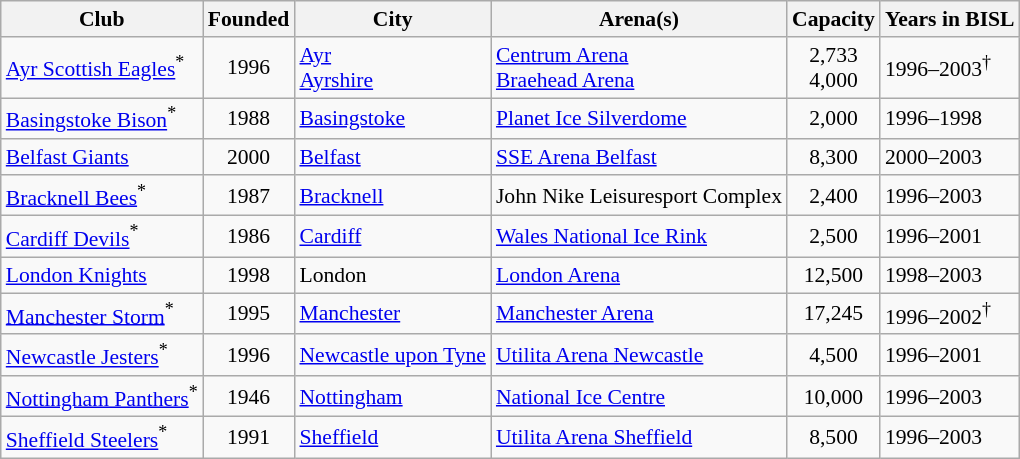<table class="wikitable" style="font-size: 90%">
<tr>
<th>Club</th>
<th>Founded</th>
<th>City</th>
<th>Arena(s)</th>
<th>Capacity</th>
<th>Years in BISL</th>
</tr>
<tr>
<td> <a href='#'>Ayr Scottish Eagles</a><sup>*</sup></td>
<td align=center>1996</td>
<td><a href='#'>Ayr</a><br><a href='#'>Ayrshire</a></td>
<td><a href='#'>Centrum Arena</a><br><a href='#'>Braehead Arena</a></td>
<td align=center>2,733<br>4,000</td>
<td>1996–2003<sup>†</sup></td>
</tr>
<tr>
<td> <a href='#'>Basingstoke Bison</a><sup>*</sup></td>
<td align=center>1988</td>
<td><a href='#'>Basingstoke</a></td>
<td><a href='#'>Planet Ice Silverdome</a></td>
<td align=center>2,000</td>
<td>1996–1998</td>
</tr>
<tr>
<td> <a href='#'>Belfast Giants</a></td>
<td align=center>2000</td>
<td><a href='#'>Belfast</a></td>
<td><a href='#'>SSE Arena Belfast</a></td>
<td align=center>8,300</td>
<td>2000–2003</td>
</tr>
<tr>
<td> <a href='#'>Bracknell Bees</a><sup>*</sup></td>
<td align=center>1987</td>
<td><a href='#'>Bracknell</a></td>
<td>John Nike Leisuresport Complex</td>
<td align=center>2,400</td>
<td>1996–2003</td>
</tr>
<tr>
<td> <a href='#'>Cardiff Devils</a><sup>*</sup></td>
<td align=center>1986</td>
<td><a href='#'>Cardiff</a></td>
<td><a href='#'>Wales National Ice Rink</a></td>
<td align=center>2,500</td>
<td>1996–2001</td>
</tr>
<tr>
<td> <a href='#'>London Knights</a></td>
<td align=center>1998</td>
<td>London</td>
<td><a href='#'>London Arena</a></td>
<td align=center>12,500</td>
<td>1998–2003</td>
</tr>
<tr>
<td> <a href='#'>Manchester Storm</a><sup>*</sup></td>
<td align=center>1995</td>
<td><a href='#'>Manchester</a></td>
<td><a href='#'>Manchester Arena</a></td>
<td align=center>17,245</td>
<td>1996–2002<sup>†</sup></td>
</tr>
<tr>
<td> <a href='#'>Newcastle Jesters</a><sup>*</sup></td>
<td align=center>1996</td>
<td><a href='#'>Newcastle upon Tyne</a></td>
<td><a href='#'>Utilita Arena Newcastle</a></td>
<td align=center>4,500</td>
<td>1996–2001</td>
</tr>
<tr>
<td> <a href='#'>Nottingham Panthers</a><sup>*</sup></td>
<td align=center>1946</td>
<td><a href='#'>Nottingham</a></td>
<td><a href='#'>National Ice Centre</a></td>
<td align=center>10,000</td>
<td>1996–2003</td>
</tr>
<tr>
<td> <a href='#'>Sheffield Steelers</a><sup>*</sup></td>
<td align=center>1991</td>
<td><a href='#'>Sheffield</a></td>
<td><a href='#'>Utilita Arena Sheffield</a></td>
<td align=center>8,500</td>
<td>1996–2003</td>
</tr>
</table>
